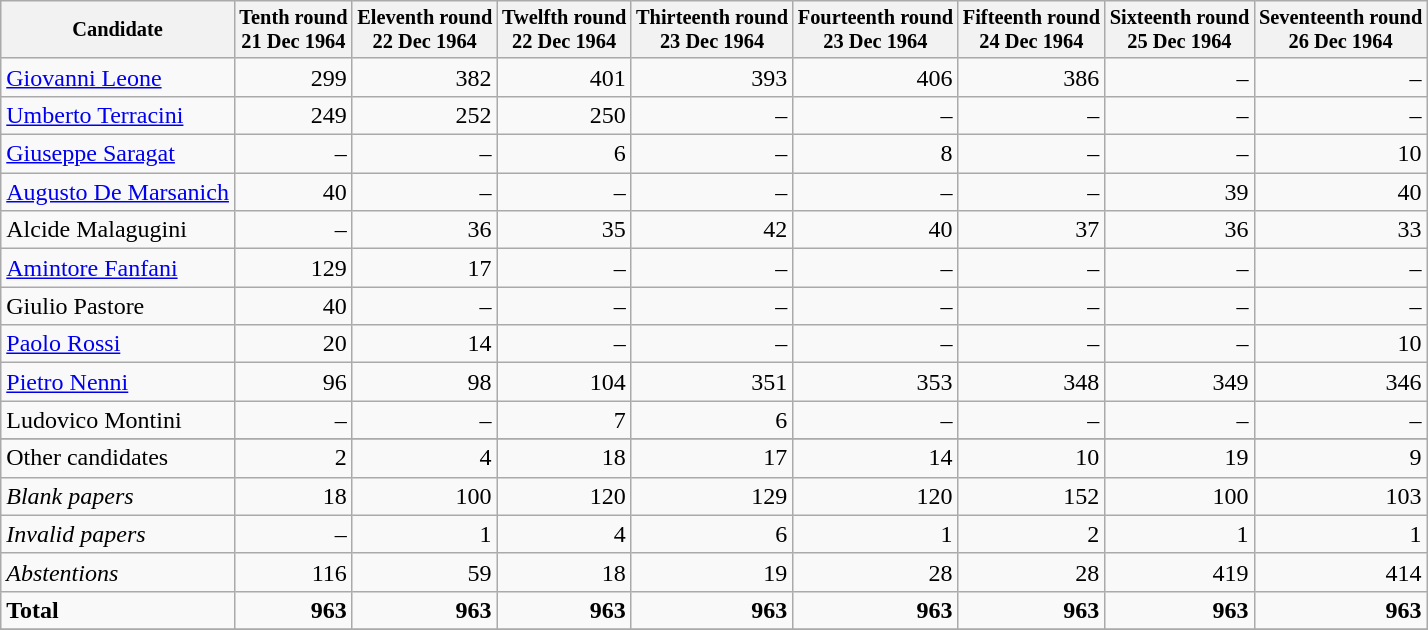<table class="wikitable sortable" style=text-align:right>
<tr>
<th style="font-size: 85%;">Candidate</th>
<th data-sort-type="number" style="font-size: 85%;">Tenth round<br>21 Dec 1964</th>
<th data-sort-type="number" style="font-size: 85%;">Eleventh round<br>22 Dec 1964</th>
<th data-sort-type="number" style="font-size: 85%;">Twelfth round<br>22 Dec 1964</th>
<th data-sort-type="number" style="font-size: 85%;">Thirteenth round<br>23 Dec 1964</th>
<th data-sort-type="number" style="font-size: 85%;">Fourteenth round<br>23 Dec 1964</th>
<th data-sort-type="number" style="font-size: 85%;">Fifteenth round<br>24 Dec 1964</th>
<th data-sort-type="number" style="font-size: 85%;">Sixteenth round<br>25 Dec 1964</th>
<th data-sort-type="number" style="font-size: 85%;">Seventeenth round<br>26 Dec 1964</th>
</tr>
<tr>
<td align=left><a href='#'>Giovanni Leone</a></td>
<td>299</td>
<td>382</td>
<td>401</td>
<td>393</td>
<td>406</td>
<td>386</td>
<td>–</td>
<td>–</td>
</tr>
<tr>
<td align=left><a href='#'>Umberto Terracini</a></td>
<td>249</td>
<td>252</td>
<td>250</td>
<td>–</td>
<td>–</td>
<td>–</td>
<td>–</td>
<td>–</td>
</tr>
<tr>
<td align=left><a href='#'>Giuseppe Saragat</a></td>
<td>–</td>
<td>–</td>
<td>6</td>
<td>–</td>
<td>8</td>
<td>–</td>
<td>–</td>
<td>10</td>
</tr>
<tr>
<td align=left><a href='#'>Augusto De Marsanich</a></td>
<td>40</td>
<td>–</td>
<td>–</td>
<td>–</td>
<td>–</td>
<td>–</td>
<td>39</td>
<td>40</td>
</tr>
<tr>
<td align=left>Alcide Malagugini</td>
<td>–</td>
<td>36</td>
<td>35</td>
<td>42</td>
<td>40</td>
<td>37</td>
<td>36</td>
<td>33</td>
</tr>
<tr>
<td align=left><a href='#'>Amintore Fanfani</a></td>
<td>129</td>
<td>17</td>
<td>–</td>
<td>–</td>
<td>–</td>
<td>–</td>
<td>–</td>
<td>–</td>
</tr>
<tr>
<td align=left>Giulio Pastore</td>
<td>40</td>
<td>–</td>
<td>–</td>
<td>–</td>
<td>–</td>
<td>–</td>
<td>–</td>
<td>–</td>
</tr>
<tr>
<td align=left><a href='#'>Paolo Rossi</a></td>
<td>20</td>
<td>14</td>
<td>–</td>
<td>–</td>
<td>–</td>
<td>–</td>
<td>–</td>
<td>10</td>
</tr>
<tr>
<td align=left><a href='#'>Pietro Nenni</a></td>
<td>96</td>
<td>98</td>
<td>104</td>
<td>351</td>
<td>353</td>
<td>348</td>
<td>349</td>
<td>346</td>
</tr>
<tr>
<td align=left>Ludovico Montini</td>
<td>–</td>
<td>–</td>
<td>7</td>
<td>6</td>
<td>–</td>
<td>–</td>
<td>–</td>
<td>–</td>
</tr>
<tr>
</tr>
<tr class="sortbottom">
<td align=left>Other candidates</td>
<td>2</td>
<td>4</td>
<td>18</td>
<td>17</td>
<td>14</td>
<td>10</td>
<td>19</td>
<td>9</td>
</tr>
<tr class="sortbottom">
<td align=left><em>Blank papers</em></td>
<td>18</td>
<td>100</td>
<td>120</td>
<td>129</td>
<td>120</td>
<td>152</td>
<td>100</td>
<td>103</td>
</tr>
<tr class="sortbottom">
<td align=left><em>Invalid papers</em></td>
<td>–</td>
<td>1</td>
<td>4</td>
<td>6</td>
<td>1</td>
<td>2</td>
<td>1</td>
<td>1</td>
</tr>
<tr class="sortbottom">
<td align=left><em>Abstentions</em></td>
<td>116</td>
<td>59</td>
<td>18</td>
<td>19</td>
<td>28</td>
<td>28</td>
<td>419</td>
<td>414</td>
</tr>
<tr class="sortbottom">
<td align=left><strong>Total</strong></td>
<td><strong>963</strong></td>
<td><strong>963</strong></td>
<td><strong>963</strong></td>
<td><strong>963</strong></td>
<td><strong>963</strong></td>
<td><strong>963</strong></td>
<td><strong>963</strong></td>
<td><strong>963</strong></td>
</tr>
<tr class="sortbottom">
</tr>
</table>
